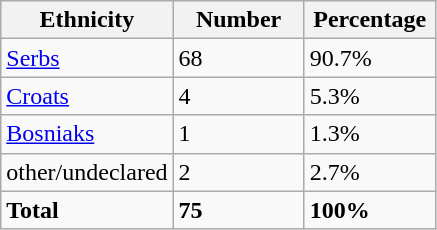<table class="wikitable">
<tr>
<th width="100px">Ethnicity</th>
<th width="80px">Number</th>
<th width="80px">Percentage</th>
</tr>
<tr>
<td><a href='#'>Serbs</a></td>
<td>68</td>
<td>90.7%</td>
</tr>
<tr>
<td><a href='#'>Croats</a></td>
<td>4</td>
<td>5.3%</td>
</tr>
<tr>
<td><a href='#'>Bosniaks</a></td>
<td>1</td>
<td>1.3%</td>
</tr>
<tr>
<td>other/undeclared</td>
<td>2</td>
<td>2.7%</td>
</tr>
<tr>
<td><strong>Total</strong></td>
<td><strong>75</strong></td>
<td><strong>100%</strong></td>
</tr>
</table>
